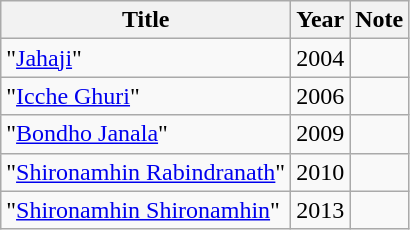<table class="wikitable plainrowheaders">
<tr>
<th>Title</th>
<th>Year</th>
<th>Note</th>
</tr>
<tr>
<td>"<a href='#'>Jahaji</a>"</td>
<td>2004</td>
<td></td>
</tr>
<tr>
<td>"<a href='#'>Icche Ghuri</a>"</td>
<td>2006</td>
<td></td>
</tr>
<tr>
<td>"<a href='#'>Bondho Janala</a>"</td>
<td>2009</td>
<td></td>
</tr>
<tr>
<td>"<a href='#'>Shironamhin Rabindranath</a>"</td>
<td>2010</td>
<td></td>
</tr>
<tr>
<td>"<a href='#'>Shironamhin Shironamhin</a>"</td>
<td>2013</td>
<td></td>
</tr>
</table>
